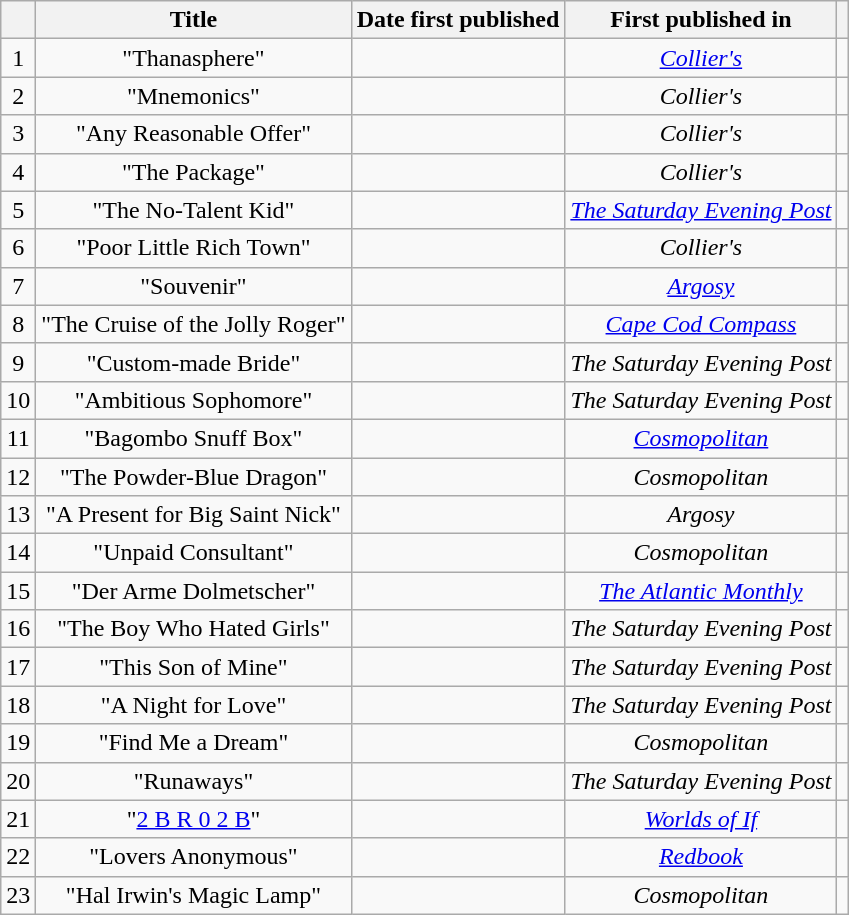<table class="wikitable sortable" style="text-align:center">
<tr>
<th scope="col"></th>
<th scope="col">Title</th>
<th scope="col">Date first published</th>
<th scope="col">First published in</th>
<th></th>
</tr>
<tr>
<td>1</td>
<td>"Thanasphere"</td>
<td></td>
<td><em><a href='#'>Collier's</a></em></td>
<td></td>
</tr>
<tr>
<td>2</td>
<td>"Mnemonics"</td>
<td></td>
<td><em>Collier's</em></td>
<td></td>
</tr>
<tr>
<td>3</td>
<td>"Any Reasonable Offer"</td>
<td></td>
<td><em>Collier's</em></td>
<td></td>
</tr>
<tr>
<td>4</td>
<td>"The Package"</td>
<td></td>
<td><em>Collier's</em></td>
<td></td>
</tr>
<tr>
<td>5</td>
<td>"The No-Talent Kid"</td>
<td></td>
<td><em><a href='#'>The Saturday Evening Post</a></em></td>
<td></td>
</tr>
<tr>
<td>6</td>
<td>"Poor Little Rich Town"</td>
<td></td>
<td><em>Collier's</em></td>
<td></td>
</tr>
<tr>
<td>7</td>
<td>"Souvenir"</td>
<td></td>
<td><em><a href='#'>Argosy</a></em></td>
<td></td>
</tr>
<tr>
<td>8</td>
<td>"The Cruise of the Jolly Roger"</td>
<td></td>
<td><em><a href='#'>Cape Cod Compass</a></em></td>
<td></td>
</tr>
<tr>
<td>9</td>
<td>"Custom-made Bride"</td>
<td></td>
<td><em>The Saturday Evening Post</em></td>
<td></td>
</tr>
<tr>
<td>10</td>
<td>"Ambitious Sophomore"</td>
<td></td>
<td><em>The Saturday Evening Post</em></td>
<td></td>
</tr>
<tr>
<td>11</td>
<td>"Bagombo Snuff Box"</td>
<td></td>
<td><em><a href='#'>Cosmopolitan</a></em></td>
<td></td>
</tr>
<tr>
<td>12</td>
<td>"The Powder-Blue Dragon"</td>
<td></td>
<td><em>Cosmopolitan</em></td>
<td></td>
</tr>
<tr>
<td>13</td>
<td>"A Present for Big Saint Nick"</td>
<td></td>
<td><em>Argosy</em></td>
<td></td>
</tr>
<tr>
<td>14</td>
<td>"Unpaid Consultant"</td>
<td></td>
<td><em>Cosmopolitan</em></td>
<td></td>
</tr>
<tr>
<td>15</td>
<td>"Der Arme Dolmetscher"</td>
<td></td>
<td><em><a href='#'>The Atlantic Monthly</a></em></td>
<td></td>
</tr>
<tr>
<td>16</td>
<td>"The Boy Who Hated Girls"</td>
<td></td>
<td><em>The Saturday Evening Post</em></td>
<td></td>
</tr>
<tr>
<td>17</td>
<td>"This Son of Mine"</td>
<td></td>
<td><em>The Saturday Evening Post</em></td>
<td></td>
</tr>
<tr>
<td>18</td>
<td>"A Night for Love"</td>
<td></td>
<td><em>The Saturday Evening Post</em></td>
<td></td>
</tr>
<tr>
<td>19</td>
<td>"Find Me a Dream"</td>
<td></td>
<td><em>Cosmopolitan</em></td>
<td></td>
</tr>
<tr>
<td>20</td>
<td>"Runaways"</td>
<td></td>
<td><em>The Saturday Evening Post</em></td>
<td></td>
</tr>
<tr>
<td>21</td>
<td>"<a href='#'>2 B R 0 2 B</a>"</td>
<td></td>
<td><em><a href='#'>Worlds of If</a></em></td>
<td></td>
</tr>
<tr>
<td>22</td>
<td>"Lovers Anonymous"</td>
<td></td>
<td><em><a href='#'>Redbook</a></em></td>
<td></td>
</tr>
<tr>
<td>23</td>
<td>"Hal Irwin's Magic Lamp"</td>
<td></td>
<td><em>Cosmopolitan</em></td>
<td></td>
</tr>
</table>
